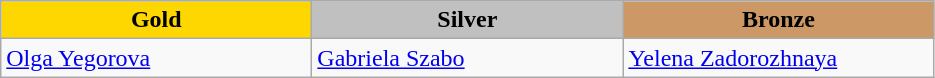<table class="wikitable" style="text-align:left">
<tr align="center">
<td width=200 bgcolor=gold><strong>Gold</strong></td>
<td width=200 bgcolor=silver><strong>Silver</strong></td>
<td width=200 bgcolor=CC9966><strong>Bronze</strong></td>
</tr>
<tr>
<td><a href='#'>Olga Yegorova</a><br><em></em></td>
<td><a href='#'>Gabriela Szabo</a><br><em></em></td>
<td><a href='#'>Yelena Zadorozhnaya</a><br><em></em></td>
</tr>
</table>
